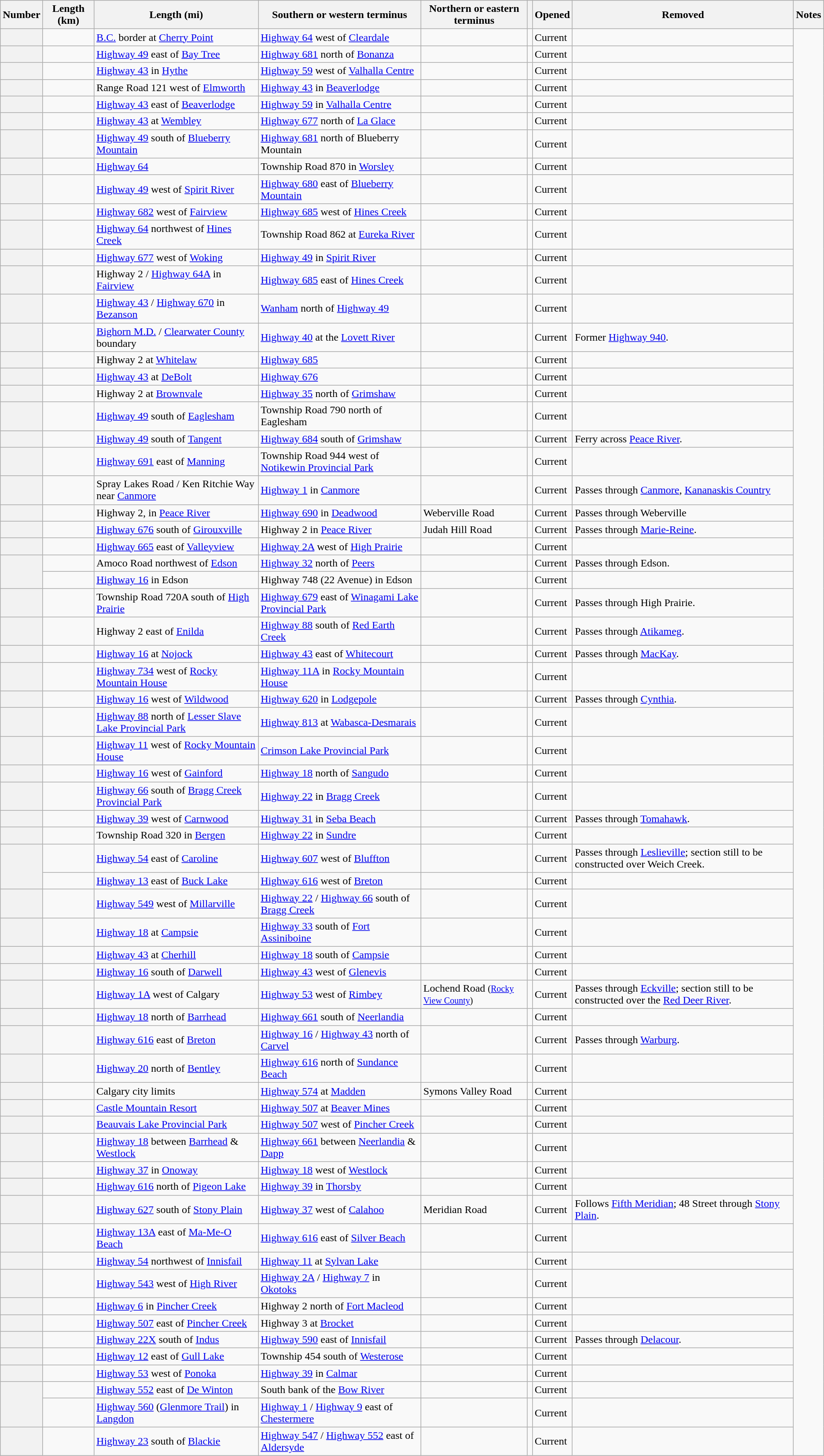<table class="wikitable sortable">
<tr>
<th>Number</th>
<th>Length (km)</th>
<th>Length (mi)</th>
<th class="unsortable">Southern or western terminus</th>
<th class="unsortable">Northern or eastern terminus</th>
<th class="unsortable"></th>
<th>Opened</th>
<th>Removed</th>
<th class="unsortable">Notes</th>
</tr>
<tr>
<td style="background: #f2f2f2;"></td>
<td></td>
<td><a href='#'>B.C.</a> border at <a href='#'>Cherry Point</a></td>
<td><a href='#'>Highway 64</a> west of <a href='#'>Cleardale</a></td>
<td></td>
<td></td>
<td>Current</td>
<td></td>
</tr>
<tr>
<td style="background: #f2f2f2;"></td>
<td></td>
<td><a href='#'>Highway 49</a> east of <a href='#'>Bay Tree</a></td>
<td><a href='#'>Highway 681</a> north of <a href='#'>Bonanza</a></td>
<td></td>
<td></td>
<td>Current</td>
<td></td>
</tr>
<tr>
<td style="background: #f2f2f2;"></td>
<td></td>
<td><a href='#'>Highway 43</a> in <a href='#'>Hythe</a></td>
<td><a href='#'>Highway 59</a> west of <a href='#'>Valhalla Centre</a></td>
<td></td>
<td></td>
<td>Current</td>
<td></td>
</tr>
<tr>
<td style="background: #f2f2f2;"></td>
<td></td>
<td>Range Road 121 west of <a href='#'>Elmworth</a></td>
<td><a href='#'>Highway 43</a> in <a href='#'>Beaverlodge</a></td>
<td></td>
<td></td>
<td>Current</td>
<td></td>
</tr>
<tr>
<td style="background: #f2f2f2;"></td>
<td></td>
<td><a href='#'>Highway 43</a> east of <a href='#'>Beaverlodge</a></td>
<td><a href='#'>Highway 59</a> in <a href='#'>Valhalla Centre</a></td>
<td></td>
<td></td>
<td>Current</td>
<td></td>
</tr>
<tr>
<td style="background: #f2f2f2;"></td>
<td></td>
<td><a href='#'>Highway 43</a> at <a href='#'>Wembley</a></td>
<td><a href='#'>Highway 677</a> north of <a href='#'>La Glace</a></td>
<td></td>
<td></td>
<td>Current</td>
<td></td>
</tr>
<tr>
<td style="background: #f2f2f2;"></td>
<td></td>
<td><a href='#'>Highway 49</a> south of <a href='#'>Blueberry Mountain</a></td>
<td><a href='#'>Highway 681</a> north of Blueberry Mountain</td>
<td></td>
<td></td>
<td>Current</td>
<td></td>
</tr>
<tr>
<td style="background: #f2f2f2;"></td>
<td></td>
<td><a href='#'>Highway 64</a></td>
<td>Township Road 870 in <a href='#'>Worsley</a></td>
<td></td>
<td></td>
<td>Current</td>
<td></td>
</tr>
<tr>
<td style="background: #f2f2f2;"></td>
<td></td>
<td><a href='#'>Highway 49</a> west of <a href='#'>Spirit River</a></td>
<td><a href='#'>Highway 680</a> east of <a href='#'>Blueberry Mountain</a></td>
<td></td>
<td></td>
<td>Current</td>
<td></td>
</tr>
<tr>
<td style="background: #f2f2f2;"></td>
<td></td>
<td><a href='#'>Highway 682</a> west of <a href='#'>Fairview</a></td>
<td><a href='#'>Highway 685</a> west of <a href='#'>Hines Creek</a></td>
<td></td>
<td></td>
<td>Current</td>
<td></td>
</tr>
<tr>
<td style="background: #f2f2f2;"></td>
<td></td>
<td><a href='#'>Highway 64</a> northwest of <a href='#'>Hines Creek</a></td>
<td>Township Road 862 at <a href='#'>Eureka River</a></td>
<td></td>
<td></td>
<td>Current</td>
<td></td>
</tr>
<tr>
<td style="background: #f2f2f2;"></td>
<td></td>
<td><a href='#'>Highway 677</a> west of <a href='#'>Woking</a></td>
<td><a href='#'>Highway 49</a> in <a href='#'>Spirit River</a></td>
<td></td>
<td></td>
<td>Current</td>
<td></td>
</tr>
<tr>
<td style="background: #f2f2f2;"></td>
<td></td>
<td>Highway 2 / <a href='#'>Highway 64A</a> in <a href='#'>Fairview</a></td>
<td><a href='#'>Highway 685</a> east of <a href='#'>Hines Creek</a></td>
<td></td>
<td></td>
<td>Current</td>
<td></td>
</tr>
<tr>
<td style="background: #f2f2f2;"></td>
<td></td>
<td><a href='#'>Highway 43</a> / <a href='#'>Highway 670</a> in <a href='#'>Bezanson</a></td>
<td><a href='#'>Wanham</a> north of <a href='#'>Highway 49</a></td>
<td></td>
<td></td>
<td>Current</td>
<td></td>
</tr>
<tr>
<td style="background: #f2f2f2;"></td>
<td></td>
<td><a href='#'>Bighorn M.D.</a> / <a href='#'>Clearwater County</a> boundary</td>
<td><a href='#'>Highway 40</a> at the <a href='#'>Lovett River</a></td>
<td></td>
<td></td>
<td>Current</td>
<td>Former <a href='#'>Highway 940</a>.</td>
</tr>
<tr>
<td style="background: #f2f2f2;"></td>
<td></td>
<td>Highway 2 at <a href='#'>Whitelaw</a></td>
<td><a href='#'>Highway 685</a></td>
<td></td>
<td></td>
<td>Current</td>
<td></td>
</tr>
<tr>
<td style="background: #f2f2f2;"></td>
<td></td>
<td><a href='#'>Highway 43</a> at <a href='#'>DeBolt</a></td>
<td><a href='#'>Highway 676</a></td>
<td></td>
<td></td>
<td>Current</td>
<td></td>
</tr>
<tr>
<td style="background: #f2f2f2;"></td>
<td></td>
<td>Highway 2 at <a href='#'>Brownvale</a></td>
<td><a href='#'>Highway 35</a> north of <a href='#'>Grimshaw</a></td>
<td></td>
<td></td>
<td>Current</td>
<td></td>
</tr>
<tr>
<td style="background: #f2f2f2;"></td>
<td></td>
<td><a href='#'>Highway 49</a> south of <a href='#'>Eaglesham</a></td>
<td>Township Road 790 north of Eaglesham</td>
<td></td>
<td></td>
<td>Current</td>
<td></td>
</tr>
<tr>
<td style="background: #f2f2f2;"></td>
<td></td>
<td><a href='#'>Highway 49</a> south of <a href='#'>Tangent</a></td>
<td><a href='#'>Highway 684</a> south of <a href='#'>Grimshaw</a></td>
<td></td>
<td></td>
<td>Current</td>
<td>Ferry across <a href='#'>Peace River</a>.</td>
</tr>
<tr>
<td style="background: #f2f2f2;"></td>
<td></td>
<td><a href='#'>Highway 691</a> east of <a href='#'>Manning</a></td>
<td>Township Road 944 west of <a href='#'>Notikewin Provincial Park</a></td>
<td></td>
<td></td>
<td>Current</td>
<td></td>
</tr>
<tr>
<td style="background: #f2f2f2;"></td>
<td></td>
<td>Spray Lakes Road / Ken Ritchie Way near <a href='#'>Canmore</a></td>
<td><a href='#'>Highway 1</a> in <a href='#'>Canmore</a></td>
<td></td>
<td></td>
<td>Current</td>
<td>Passes through <a href='#'>Canmore</a>, <a href='#'>Kananaskis Country</a></td>
</tr>
<tr>
<td style="background: #f2f2f2;"></td>
<td></td>
<td>Highway 2, in <a href='#'>Peace River</a></td>
<td><a href='#'>Highway 690</a> in <a href='#'>Deadwood</a></td>
<td>Weberville Road</td>
<td></td>
<td>Current</td>
<td>Passes through Weberville</td>
</tr>
<tr>
<td style="background: #f2f2f2;"></td>
<td></td>
<td><a href='#'>Highway 676</a> south of <a href='#'>Girouxville</a></td>
<td>Highway 2 in <a href='#'>Peace River</a></td>
<td>Judah Hill Road</td>
<td></td>
<td>Current</td>
<td>Passes through <a href='#'>Marie-Reine</a>.</td>
</tr>
<tr>
<td style="background: #f2f2f2;"></td>
<td></td>
<td><a href='#'>Highway 665</a> east of <a href='#'>Valleyview</a></td>
<td><a href='#'>Highway 2A</a> west of <a href='#'>High Prairie</a></td>
<td></td>
<td></td>
<td>Current</td>
<td></td>
</tr>
<tr>
<td rowspan=2, style="background: #f2f2f2;"></td>
<td></td>
<td>Amoco Road northwest of <a href='#'>Edson</a></td>
<td><a href='#'>Highway 32</a> north of <a href='#'>Peers</a></td>
<td></td>
<td></td>
<td>Current</td>
<td>Passes through Edson.</td>
</tr>
<tr>
<td></td>
<td><a href='#'>Highway 16</a> in Edson</td>
<td>Highway 748 (22 Avenue) in Edson</td>
<td></td>
<td></td>
<td>Current</td>
<td></td>
</tr>
<tr>
<td style="background: #f2f2f2;"></td>
<td></td>
<td>Township Road 720A south of <a href='#'>High Prairie</a></td>
<td><a href='#'>Highway 679</a> east of <a href='#'>Winagami Lake Provincial Park</a></td>
<td></td>
<td></td>
<td>Current</td>
<td>Passes through High Prairie.</td>
</tr>
<tr>
<td style="background: #f2f2f2;"></td>
<td></td>
<td>Highway 2 east of <a href='#'>Enilda</a></td>
<td><a href='#'>Highway 88</a> south of <a href='#'>Red Earth Creek</a></td>
<td></td>
<td></td>
<td>Current</td>
<td>Passes through <a href='#'>Atikameg</a>.</td>
</tr>
<tr>
<td style="background: #f2f2f2;"></td>
<td></td>
<td><a href='#'>Highway 16</a> at <a href='#'>Nojock</a></td>
<td><a href='#'>Highway 43</a> east of <a href='#'>Whitecourt</a></td>
<td></td>
<td></td>
<td>Current</td>
<td>Passes through <a href='#'>MacKay</a>.</td>
</tr>
<tr>
<td style="background: #f2f2f2;"></td>
<td></td>
<td><a href='#'>Highway 734</a> west of <a href='#'>Rocky Mountain House</a></td>
<td><a href='#'>Highway 11A</a> in <a href='#'>Rocky Mountain House</a></td>
<td></td>
<td></td>
<td>Current</td>
<td></td>
</tr>
<tr>
<td style="background: #f2f2f2;"></td>
<td></td>
<td><a href='#'>Highway 16</a> west of <a href='#'>Wildwood</a></td>
<td><a href='#'>Highway 620</a> in <a href='#'>Lodgepole</a></td>
<td></td>
<td></td>
<td>Current</td>
<td>Passes through <a href='#'>Cynthia</a>.</td>
</tr>
<tr>
<td style="background: #f2f2f2;"></td>
<td></td>
<td><a href='#'>Highway 88</a> north of <a href='#'>Lesser Slave Lake Provincial Park</a></td>
<td><a href='#'>Highway 813</a> at <a href='#'>Wabasca-Desmarais</a></td>
<td></td>
<td></td>
<td>Current</td>
<td></td>
</tr>
<tr>
<td style="background: #f2f2f2"></td>
<td></td>
<td><a href='#'>Highway 11</a> west of <a href='#'>Rocky Mountain House</a></td>
<td><a href='#'>Crimson Lake Provincial Park</a></td>
<td></td>
<td></td>
<td>Current</td>
<td></td>
</tr>
<tr>
<td style="background: #f2f2f2;"></td>
<td></td>
<td><a href='#'>Highway 16</a> west of <a href='#'>Gainford</a></td>
<td><a href='#'>Highway 18</a> north of <a href='#'>Sangudo</a></td>
<td></td>
<td></td>
<td>Current</td>
<td></td>
</tr>
<tr>
<td style="background: #f2f2f2;"></td>
<td></td>
<td><a href='#'>Highway 66</a> south of <a href='#'>Bragg Creek Provincial Park</a></td>
<td><a href='#'>Highway 22</a> in <a href='#'>Bragg Creek</a></td>
<td></td>
<td></td>
<td>Current</td>
<td></td>
</tr>
<tr>
<td style="background: #f2f2f2;"></td>
<td></td>
<td><a href='#'>Highway 39</a> west of <a href='#'>Carnwood</a></td>
<td><a href='#'>Highway 31</a> in <a href='#'>Seba Beach</a></td>
<td></td>
<td></td>
<td>Current</td>
<td>Passes through <a href='#'>Tomahawk</a>.</td>
</tr>
<tr>
<td style="background: #f2f2f2;"></td>
<td></td>
<td>Township Road 320 in <a href='#'>Bergen</a></td>
<td><a href='#'>Highway 22</a> in <a href='#'>Sundre</a></td>
<td></td>
<td></td>
<td>Current</td>
<td></td>
</tr>
<tr>
<td rowspan=2, style="background: #f2f2f2;"></td>
<td></td>
<td><a href='#'>Highway 54</a> east of <a href='#'>Caroline</a></td>
<td><a href='#'>Highway 607</a> west of <a href='#'>Bluffton</a></td>
<td></td>
<td></td>
<td>Current</td>
<td>Passes through <a href='#'>Leslieville</a>;  section still to be constructed over Weich Creek.</td>
</tr>
<tr>
<td></td>
<td><a href='#'>Highway 13</a> east of <a href='#'>Buck Lake</a></td>
<td><a href='#'>Highway 616</a> west of <a href='#'>Breton</a></td>
<td></td>
<td></td>
<td>Current</td>
<td></td>
</tr>
<tr>
<td style="background: #f2f2f2;"></td>
<td></td>
<td><a href='#'>Highway 549</a> west of <a href='#'>Millarville</a></td>
<td><a href='#'>Highway 22</a> / <a href='#'>Highway 66</a> south of <a href='#'>Bragg Creek</a></td>
<td></td>
<td></td>
<td>Current</td>
<td></td>
</tr>
<tr>
<td style="background: #f2f2f2;"></td>
<td></td>
<td><a href='#'>Highway 18</a> at <a href='#'>Campsie</a></td>
<td><a href='#'>Highway 33</a> south of <a href='#'>Fort Assiniboine</a></td>
<td></td>
<td></td>
<td>Current</td>
<td></td>
</tr>
<tr>
<td style="background: #f2f2f2;"></td>
<td></td>
<td><a href='#'>Highway 43</a> at <a href='#'>Cherhill</a></td>
<td><a href='#'>Highway 18</a> south of <a href='#'>Campsie</a></td>
<td></td>
<td></td>
<td>Current</td>
<td></td>
</tr>
<tr>
<td style="background: #f2f2f2;"></td>
<td></td>
<td><a href='#'>Highway 16</a> south of <a href='#'>Darwell</a></td>
<td><a href='#'>Highway 43</a> west of <a href='#'>Glenevis</a></td>
<td></td>
<td></td>
<td>Current</td>
<td></td>
</tr>
<tr>
<td style="background: #f2f2f2;"></td>
<td></td>
<td><a href='#'>Highway 1A</a> west of Calgary</td>
<td><a href='#'>Highway 53</a> west of <a href='#'>Rimbey</a></td>
<td>Lochend Road <small>(<a href='#'>Rocky View County</a>)</small></td>
<td></td>
<td>Current</td>
<td>Passes through <a href='#'>Eckville</a>;  section still to be constructed over the <a href='#'>Red Deer River</a>.</td>
</tr>
<tr>
<td style="background: #f2f2f2;"></td>
<td></td>
<td><a href='#'>Highway 18</a> north of <a href='#'>Barrhead</a></td>
<td><a href='#'>Highway 661</a> south of <a href='#'>Neerlandia</a></td>
<td></td>
<td></td>
<td>Current</td>
<td></td>
</tr>
<tr>
<td style="background: #f2f2f2;"></td>
<td></td>
<td><a href='#'>Highway 616</a> east of <a href='#'>Breton</a></td>
<td><a href='#'>Highway 16</a> / <a href='#'>Highway 43</a> north of <a href='#'>Carvel</a></td>
<td></td>
<td></td>
<td>Current</td>
<td>Passes through <a href='#'>Warburg</a>.</td>
</tr>
<tr>
<td style="background: #f2f2f2;"></td>
<td></td>
<td><a href='#'>Highway 20</a> north of <a href='#'>Bentley</a></td>
<td><a href='#'>Highway 616</a> north of <a href='#'>Sundance Beach</a></td>
<td></td>
<td></td>
<td>Current</td>
<td></td>
</tr>
<tr>
<td style="background: #f2f2f2;"></td>
<td></td>
<td>Calgary city limits</td>
<td><a href='#'>Highway 574</a> at <a href='#'>Madden</a></td>
<td>Symons Valley Road</td>
<td></td>
<td>Current</td>
<td></td>
</tr>
<tr>
<td style="background: #f2f2f2;"></td>
<td></td>
<td><a href='#'>Castle Mountain Resort</a></td>
<td><a href='#'>Highway 507</a> at <a href='#'>Beaver Mines</a></td>
<td></td>
<td></td>
<td>Current</td>
<td></td>
</tr>
<tr>
<td style="background: #f2f2f2;"></td>
<td></td>
<td><a href='#'>Beauvais Lake Provincial Park</a></td>
<td><a href='#'>Highway 507</a> west of <a href='#'>Pincher Creek</a></td>
<td></td>
<td></td>
<td>Current</td>
<td></td>
</tr>
<tr>
<td style="background: #f2f2f2;"></td>
<td></td>
<td><a href='#'>Highway 18</a> between <a href='#'>Barrhead</a> & <a href='#'>Westlock</a></td>
<td><a href='#'>Highway 661</a> between <a href='#'>Neerlandia</a> & <a href='#'>Dapp</a></td>
<td></td>
<td></td>
<td>Current</td>
<td></td>
</tr>
<tr>
<td style="background: #f2f2f2"></td>
<td></td>
<td><a href='#'>Highway 37</a> in <a href='#'>Onoway</a></td>
<td><a href='#'>Highway 18</a> west of <a href='#'>Westlock</a></td>
<td></td>
<td></td>
<td>Current</td>
<td></td>
</tr>
<tr>
<td style="background: #f2f2f2;"></td>
<td></td>
<td><a href='#'>Highway 616</a> north of <a href='#'>Pigeon Lake</a></td>
<td><a href='#'>Highway 39</a> in <a href='#'>Thorsby</a></td>
<td></td>
<td></td>
<td>Current</td>
<td></td>
</tr>
<tr>
<td style="background: #f2f2f2;"></td>
<td></td>
<td><a href='#'>Highway 627</a> south of <a href='#'>Stony Plain</a></td>
<td><a href='#'>Highway 37</a> west of <a href='#'>Calahoo</a></td>
<td>Meridian Road</td>
<td></td>
<td>Current</td>
<td>Follows <a href='#'>Fifth Meridian</a>; 48 Street through <a href='#'>Stony Plain</a>.</td>
</tr>
<tr>
<td style="background: #f2f2f2;"></td>
<td></td>
<td><a href='#'>Highway 13A</a> east of <a href='#'>Ma-Me-O Beach</a></td>
<td><a href='#'>Highway 616</a> east of <a href='#'>Silver Beach</a></td>
<td></td>
<td></td>
<td>Current</td>
<td></td>
</tr>
<tr>
<td style="background: #f2f2f2;"></td>
<td></td>
<td><a href='#'>Highway 54</a> northwest of <a href='#'>Innisfail</a></td>
<td><a href='#'>Highway 11</a> at <a href='#'>Sylvan Lake</a></td>
<td></td>
<td></td>
<td>Current</td>
<td></td>
</tr>
<tr>
<td style="background: #f2f2f2;"></td>
<td></td>
<td><a href='#'>Highway 543</a> west of <a href='#'>High River</a></td>
<td><a href='#'>Highway 2A</a> / <a href='#'>Highway 7</a> in <a href='#'>Okotoks</a></td>
<td></td>
<td></td>
<td>Current</td>
<td></td>
</tr>
<tr>
<td style="background: #f2f2f2;"></td>
<td></td>
<td><a href='#'>Highway 6</a> in <a href='#'>Pincher Creek</a></td>
<td>Highway 2 north of <a href='#'>Fort Macleod</a></td>
<td></td>
<td></td>
<td>Current</td>
<td></td>
</tr>
<tr>
<td style="background: #f2f2f2;"></td>
<td></td>
<td><a href='#'>Highway 507</a> east of <a href='#'>Pincher Creek</a></td>
<td>Highway 3 at <a href='#'>Brocket</a></td>
<td></td>
<td></td>
<td>Current</td>
<td></td>
</tr>
<tr>
<td style="background: #f2f2f2;"></td>
<td></td>
<td><a href='#'>Highway 22X</a> south of <a href='#'>Indus</a></td>
<td><a href='#'>Highway 590</a> east of <a href='#'>Innisfail</a></td>
<td></td>
<td></td>
<td>Current</td>
<td>Passes through <a href='#'>Delacour</a>.</td>
</tr>
<tr>
<td style="background: #f2f2f2;"></td>
<td></td>
<td><a href='#'>Highway 12</a> east of <a href='#'>Gull Lake</a></td>
<td>Township 454 south of <a href='#'>Westerose</a></td>
<td></td>
<td></td>
<td>Current</td>
<td></td>
</tr>
<tr>
<td style="background: #f2f2f2;"></td>
<td></td>
<td><a href='#'>Highway 53</a> west of <a href='#'>Ponoka</a></td>
<td><a href='#'>Highway 39</a> in <a href='#'>Calmar</a></td>
<td></td>
<td></td>
<td>Current</td>
<td></td>
</tr>
<tr>
<td rowspan=2, style="background: #f2f2f2;"></td>
<td></td>
<td><a href='#'>Highway 552</a> east of <a href='#'>De Winton</a></td>
<td>South bank of the <a href='#'>Bow River</a></td>
<td></td>
<td></td>
<td>Current</td>
<td></td>
</tr>
<tr>
<td></td>
<td><a href='#'>Highway 560</a> (<a href='#'>Glenmore Trail</a>) in <a href='#'>Langdon</a></td>
<td><a href='#'>Highway 1</a> / <a href='#'>Highway 9</a> east of <a href='#'>Chestermere</a></td>
<td></td>
<td></td>
<td>Current</td>
<td></td>
</tr>
<tr>
<td style="background: #f2f2f2;"></td>
<td></td>
<td><a href='#'>Highway 23</a> south of <a href='#'>Blackie</a></td>
<td><a href='#'>Highway 547</a> / <a href='#'>Highway 552</a> east of <a href='#'>Aldersyde</a></td>
<td></td>
<td></td>
<td>Current</td>
<td></td>
</tr>
</table>
